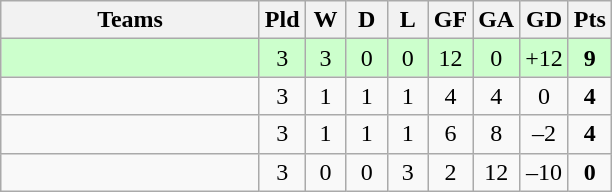<table class="wikitable" style="text-align: center;">
<tr>
<th width=165>Teams</th>
<th width=20>Pld</th>
<th width=20>W</th>
<th width=20>D</th>
<th width=20>L</th>
<th width=20>GF</th>
<th width=20>GA</th>
<th width=20>GD</th>
<th width=20>Pts</th>
</tr>
<tr align=center style="background:#ccffcc;">
<td style="text-align:left;"></td>
<td>3</td>
<td>3</td>
<td>0</td>
<td>0</td>
<td>12</td>
<td>0</td>
<td>+12</td>
<td><strong>9</strong></td>
</tr>
<tr align=center>
<td style="text-align:left;"></td>
<td>3</td>
<td>1</td>
<td>1</td>
<td>1</td>
<td>4</td>
<td>4</td>
<td>0</td>
<td><strong>4</strong></td>
</tr>
<tr align=center>
<td style="text-align:left;"></td>
<td>3</td>
<td>1</td>
<td>1</td>
<td>1</td>
<td>6</td>
<td>8</td>
<td>–2</td>
<td><strong>4</strong></td>
</tr>
<tr align=center>
<td style="text-align:left;"></td>
<td>3</td>
<td>0</td>
<td>0</td>
<td>3</td>
<td>2</td>
<td>12</td>
<td>–10</td>
<td><strong>0</strong></td>
</tr>
</table>
